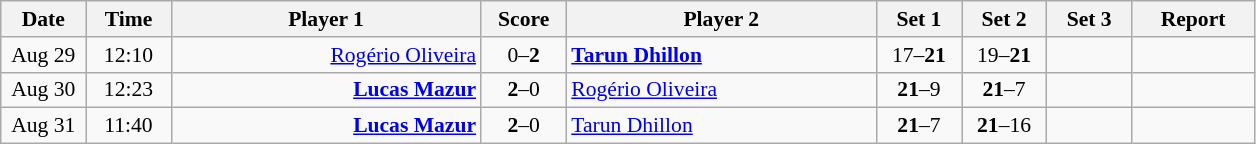<table class="nowrap wikitable" style="font-size:90%; text-align:center">
<tr>
<th width="50">Date</th>
<th width="50">Time</th>
<th width="200">Player 1</th>
<th width="50">Score</th>
<th width="200">Player 2</th>
<th width="50">Set 1</th>
<th width="50">Set 2</th>
<th width="50">Set 3</th>
<th width="75">Report</th>
</tr>
<tr>
<td>Aug 29</td>
<td>12:10</td>
<td align="right"><a href='#'>Rogério Oliveira</a> </td>
<td>0–<strong>2</strong></td>
<td align="left"> <strong><a href='#'>Tarun Dhillon</a></strong></td>
<td>17–<strong>21</strong></td>
<td>19–<strong>21</strong></td>
<td></td>
<td></td>
</tr>
<tr>
<td>Aug 30</td>
<td>12:23</td>
<td align="right"><strong><a href='#'>Lucas Mazur</a> </strong></td>
<td><strong>2</strong>–0</td>
<td align="left"> <a href='#'>Rogério Oliveira</a></td>
<td><strong>21</strong>–9</td>
<td><strong>21</strong>–7</td>
<td></td>
<td></td>
</tr>
<tr>
<td>Aug 31</td>
<td>11:40</td>
<td align="right"><strong><a href='#'>Lucas Mazur</a> </strong></td>
<td><strong>2</strong>–0</td>
<td align="left"> <a href='#'>Tarun Dhillon</a></td>
<td><strong>21</strong>–7</td>
<td><strong>21</strong>–16</td>
<td></td>
<td></td>
</tr>
</table>
